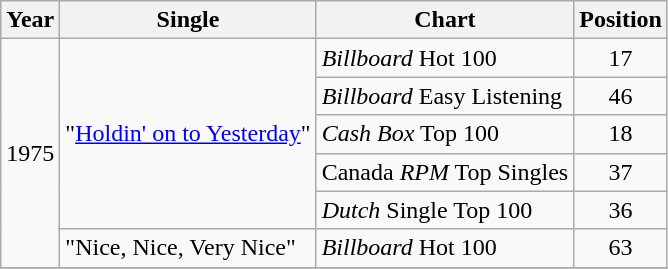<table class="wikitable">
<tr>
<th>Year</th>
<th>Single</th>
<th>Chart</th>
<th>Position</th>
</tr>
<tr>
<td rowspan="6">1975</td>
<td rowspan="5">"<a href='#'>Holdin' on to Yesterday</a>"</td>
<td><em>Billboard</em> Hot 100</td>
<td align="center">17</td>
</tr>
<tr>
<td><em>Billboard</em> Easy Listening</td>
<td align="center">46</td>
</tr>
<tr>
<td><em>Cash Box</em> Top 100</td>
<td align="center">18</td>
</tr>
<tr>
<td>Canada <em>RPM</em> Top Singles</td>
<td align="center">37</td>
</tr>
<tr>
<td><em>Dutch</em> Single Top 100</td>
<td align="center">36</td>
</tr>
<tr>
<td>"Nice, Nice, Very Nice"</td>
<td><em>Billboard</em> Hot 100</td>
<td align="center">63</td>
</tr>
<tr>
</tr>
</table>
